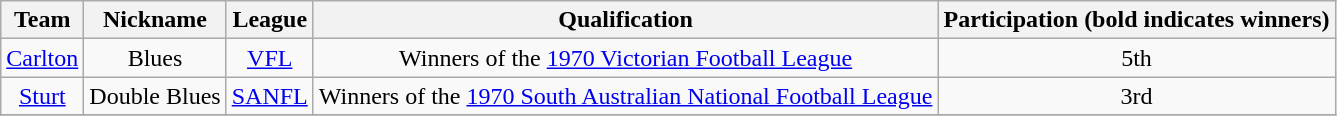<table class="wikitable" style="text-align:center">
<tr>
<th>Team</th>
<th>Nickname</th>
<th>League</th>
<th>Qualification</th>
<th>Participation (bold indicates winners)</th>
</tr>
<tr>
<td><a href='#'>Carlton</a></td>
<td>Blues</td>
<td><a href='#'>VFL</a></td>
<td>Winners of the <a href='#'>1970 Victorian Football League</a></td>
<td>5th </td>
</tr>
<tr>
<td><a href='#'>Sturt</a></td>
<td>Double Blues</td>
<td><a href='#'>SANFL</a></td>
<td>Winners of the <a href='#'>1970 South Australian National Football League</a></td>
<td>3rd </td>
</tr>
<tr>
</tr>
</table>
